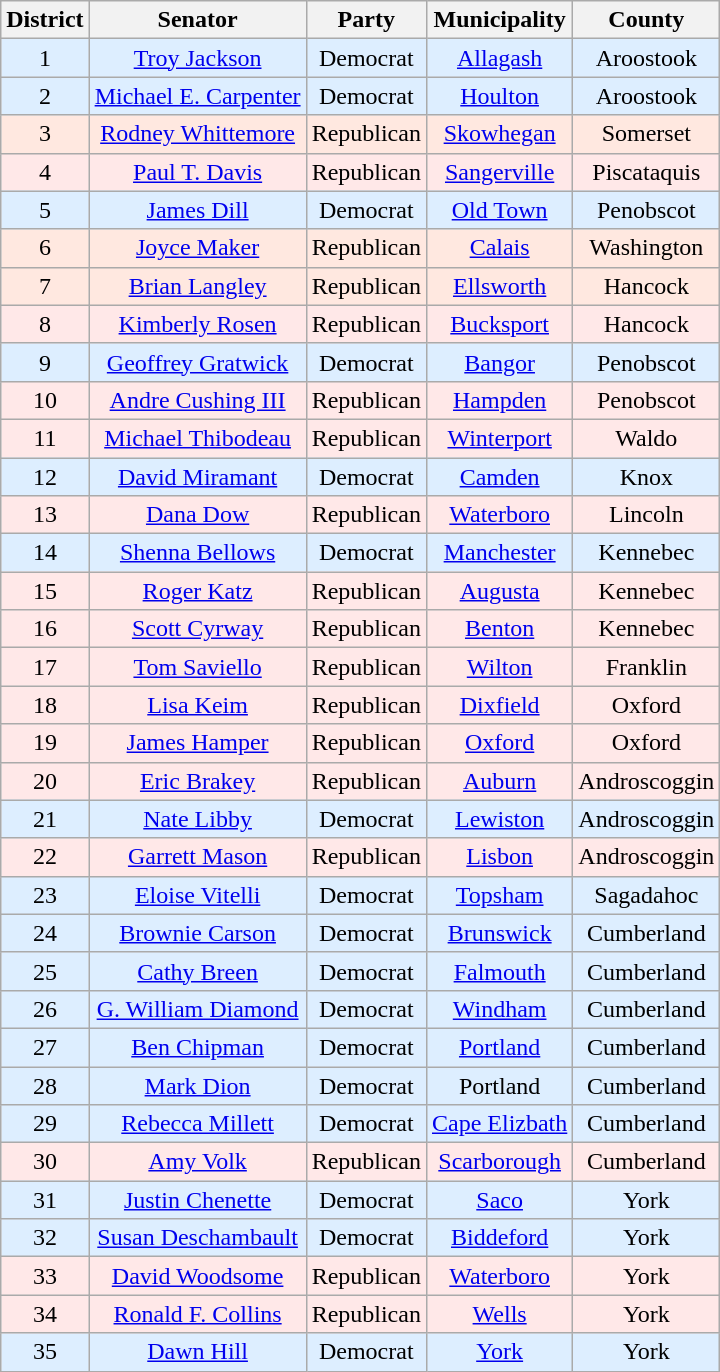<table class="wikitable" style="text-align:center;">
<tr>
<th>District</th>
<th>Senator</th>
<th>Party</th>
<th>Municipality</th>
<th>County</th>
</tr>
<tr bgcolor=#DDEEFF>
<td>1</td>
<td><a href='#'>Troy Jackson</a></td>
<td>Democrat</td>
<td><a href='#'>Allagash</a></td>
<td>Aroostook</td>
</tr>
<tr bgcolor=#DDEEFF>
<td>2</td>
<td><a href='#'>Michael E. Carpenter</a></td>
<td>Democrat</td>
<td><a href='#'>Houlton</a></td>
<td>Aroostook</td>
</tr>
<tr bgcolor=#FFE8E>
<td>3</td>
<td><a href='#'>Rodney Whittemore</a></td>
<td>Republican</td>
<td><a href='#'>Skowhegan</a></td>
<td>Somerset</td>
</tr>
<tr bgcolor=#FFE8E8>
<td>4</td>
<td><a href='#'>Paul T. Davis</a></td>
<td>Republican</td>
<td><a href='#'>Sangerville</a></td>
<td>Piscataquis</td>
</tr>
<tr bgcolor=#DDEEFF>
<td>5</td>
<td><a href='#'>James Dill</a></td>
<td>Democrat</td>
<td><a href='#'>Old Town</a></td>
<td>Penobscot</td>
</tr>
<tr bgcolor=#FFE8E>
<td>6</td>
<td><a href='#'>Joyce Maker</a></td>
<td>Republican</td>
<td><a href='#'>Calais</a></td>
<td>Washington</td>
</tr>
<tr bgcolor=#FFE8E>
<td>7</td>
<td><a href='#'>Brian Langley</a></td>
<td>Republican</td>
<td><a href='#'>Ellsworth</a></td>
<td>Hancock</td>
</tr>
<tr bgcolor=#FFE8E8>
<td>8</td>
<td><a href='#'>Kimberly Rosen</a></td>
<td>Republican</td>
<td><a href='#'>Bucksport</a></td>
<td>Hancock</td>
</tr>
<tr bgcolor=#DDEEFF>
<td>9</td>
<td><a href='#'>Geoffrey Gratwick</a></td>
<td>Democrat</td>
<td><a href='#'>Bangor</a></td>
<td>Penobscot</td>
</tr>
<tr bgcolor=#FFE8E8>
<td>10</td>
<td><a href='#'>Andre Cushing III</a></td>
<td>Republican</td>
<td><a href='#'>Hampden</a></td>
<td>Penobscot</td>
</tr>
<tr bgcolor=#FFE8E8>
<td>11</td>
<td><a href='#'>Michael Thibodeau</a></td>
<td>Republican</td>
<td><a href='#'>Winterport</a></td>
<td>Waldo</td>
</tr>
<tr bgcolor=#DDEEFF>
<td>12</td>
<td><a href='#'>David Miramant</a></td>
<td>Democrat</td>
<td><a href='#'>Camden</a></td>
<td>Knox</td>
</tr>
<tr bgcolor=#FFE8E8>
<td>13</td>
<td><a href='#'>Dana Dow</a></td>
<td>Republican</td>
<td><a href='#'>Waterboro</a></td>
<td>Lincoln</td>
</tr>
<tr bgcolor=#DDEEFF>
<td>14</td>
<td><a href='#'>Shenna Bellows</a></td>
<td>Democrat</td>
<td><a href='#'>Manchester</a></td>
<td>Kennebec</td>
</tr>
<tr bgcolor=#FFE8E8>
<td>15</td>
<td><a href='#'>Roger Katz</a></td>
<td>Republican</td>
<td><a href='#'>Augusta</a></td>
<td>Kennebec</td>
</tr>
<tr bgcolor=#FFE8E8>
<td>16</td>
<td><a href='#'>Scott Cyrway</a></td>
<td>Republican</td>
<td><a href='#'>Benton</a></td>
<td>Kennebec</td>
</tr>
<tr bgcolor=#FFE8E8>
<td>17</td>
<td><a href='#'>Tom Saviello</a></td>
<td>Republican</td>
<td><a href='#'>Wilton</a></td>
<td>Franklin</td>
</tr>
<tr bgcolor=#FFE8E8>
<td>18</td>
<td><a href='#'>Lisa Keim</a></td>
<td>Republican</td>
<td><a href='#'>Dixfield</a></td>
<td>Oxford</td>
</tr>
<tr bgcolor=#FFE8E8>
<td>19</td>
<td><a href='#'>James Hamper</a></td>
<td>Republican</td>
<td><a href='#'>Oxford</a></td>
<td>Oxford</td>
</tr>
<tr bgcolor=#FFE8E8>
<td>20</td>
<td><a href='#'>Eric Brakey</a></td>
<td>Republican</td>
<td><a href='#'>Auburn</a></td>
<td>Androscoggin</td>
</tr>
<tr bgcolor=#DDEEFF>
<td>21</td>
<td><a href='#'>Nate Libby</a></td>
<td>Democrat</td>
<td><a href='#'>Lewiston</a></td>
<td>Androscoggin</td>
</tr>
<tr bgcolor=#FFE8E8>
<td>22</td>
<td><a href='#'>Garrett Mason</a></td>
<td>Republican</td>
<td><a href='#'>Lisbon</a></td>
<td>Androscoggin</td>
</tr>
<tr bgcolor=#DDEEFF>
<td>23</td>
<td><a href='#'>Eloise Vitelli</a></td>
<td>Democrat</td>
<td><a href='#'>Topsham</a></td>
<td>Sagadahoc</td>
</tr>
<tr bgcolor=#DDEEFF>
<td>24</td>
<td><a href='#'>Brownie Carson</a></td>
<td>Democrat</td>
<td><a href='#'>Brunswick</a></td>
<td>Cumberland</td>
</tr>
<tr bgcolor=#DDEEFF>
<td>25</td>
<td><a href='#'>Cathy Breen</a></td>
<td>Democrat</td>
<td><a href='#'>Falmouth</a></td>
<td>Cumberland</td>
</tr>
<tr bgcolor=#DDEEFF>
<td>26</td>
<td><a href='#'>G. William Diamond</a></td>
<td>Democrat</td>
<td><a href='#'>Windham</a></td>
<td>Cumberland</td>
</tr>
<tr bgcolor=#DDEEFF>
<td>27</td>
<td><a href='#'>Ben Chipman</a></td>
<td>Democrat</td>
<td><a href='#'>Portland</a></td>
<td>Cumberland</td>
</tr>
<tr bgcolor=#DDEEFF>
<td>28</td>
<td><a href='#'>Mark Dion</a></td>
<td>Democrat</td>
<td>Portland</td>
<td>Cumberland</td>
</tr>
<tr bgcolor=#DDEEFF>
<td>29</td>
<td><a href='#'>Rebecca Millett</a></td>
<td>Democrat</td>
<td><a href='#'>Cape Elizbath</a></td>
<td>Cumberland</td>
</tr>
<tr bgcolor=#FFE8E8>
<td>30</td>
<td><a href='#'>Amy Volk</a></td>
<td>Republican</td>
<td><a href='#'>Scarborough</a></td>
<td>Cumberland</td>
</tr>
<tr bgcolor=#DDEEFF>
<td>31</td>
<td><a href='#'>Justin Chenette</a></td>
<td>Democrat</td>
<td><a href='#'>Saco</a></td>
<td>York</td>
</tr>
<tr bgcolor=#DDEEFF>
<td>32</td>
<td><a href='#'>Susan Deschambault</a></td>
<td>Democrat</td>
<td><a href='#'>Biddeford</a></td>
<td>York</td>
</tr>
<tr bgcolor=#FFE8E8>
<td>33</td>
<td><a href='#'>David Woodsome</a></td>
<td>Republican</td>
<td><a href='#'>Waterboro</a></td>
<td>York</td>
</tr>
<tr bgcolor=#FFE8E8>
<td>34</td>
<td><a href='#'>Ronald F. Collins</a></td>
<td>Republican</td>
<td><a href='#'>Wells</a></td>
<td>York</td>
</tr>
<tr bgcolor=#DDEEFF>
<td>35</td>
<td><a href='#'>Dawn Hill</a></td>
<td>Democrat</td>
<td><a href='#'>York</a></td>
<td>York</td>
</tr>
</table>
